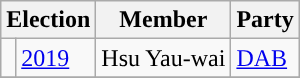<table class="wikitable">
<tr>
<th colspan="2">Election</th>
<th>Member</th>
<th>Party</th>
</tr>
<tr>
<td style="color:inherit;background:"></td>
<td><a href='#'>2019</a></td>
<td>Hsu Yau-wai</td>
<td><a href='#'>DAB</a></td>
</tr>
<tr>
</tr>
</table>
